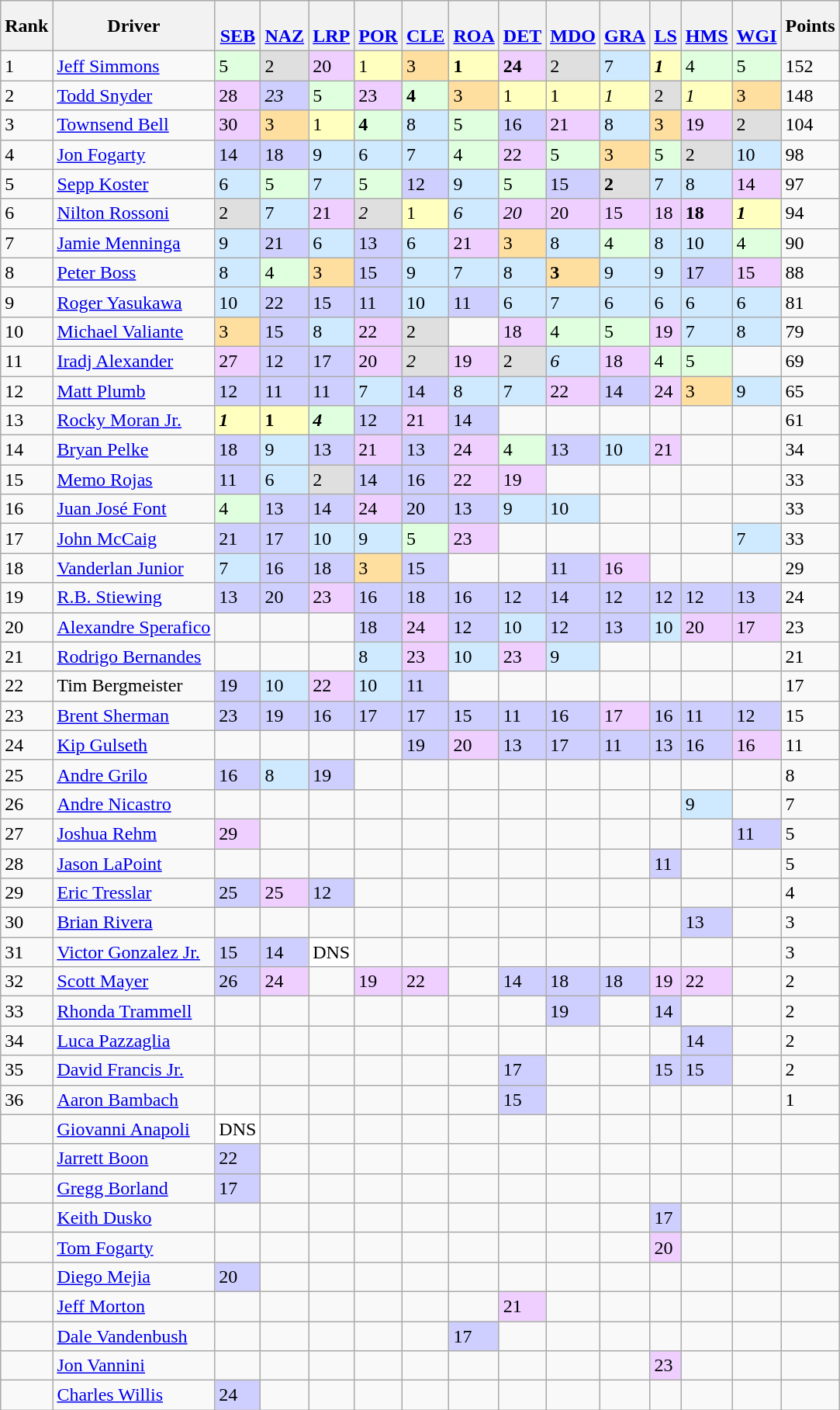<table class="wikitable">
<tr>
<th>Rank</th>
<th>Driver</th>
<th> <br> <a href='#'>SEB</a></th>
<th> <br> <a href='#'>NAZ</a></th>
<th> <br> <a href='#'>LRP</a></th>
<th> <br> <a href='#'>POR</a></th>
<th> <br> <a href='#'>CLE</a></th>
<th> <br> <a href='#'>ROA</a></th>
<th> <br> <a href='#'>DET</a></th>
<th> <br> <a href='#'>MDO</a></th>
<th> <br> <a href='#'>GRA</a></th>
<th> <br> <a href='#'>LS</a></th>
<th> <br> <a href='#'>HMS</a></th>
<th> <br> <a href='#'>WGI</a></th>
<th>Points</th>
</tr>
<tr>
<td>1</td>
<td> <a href='#'>Jeff Simmons</a></td>
<td style="background:#DFFFDF;">5</td>
<td style="background:#DFDFDF;">2</td>
<td style="background:#EFCFFF;">20</td>
<td style="background:#FFFFBF;">1</td>
<td style="background:#FFDF9F;">3</td>
<td style="background:#FFFFBF;"><strong>1</strong></td>
<td style="background:#EFCFFF;"><strong>24</strong></td>
<td style="background:#DFDFDF;">2</td>
<td style="background:#CFEAFF;">7</td>
<td style="background:#FFFFBF;"><strong><em>1</em></strong></td>
<td style="background:#DFFFDF;">4</td>
<td style="background:#DFFFDF;">5</td>
<td>152</td>
</tr>
<tr>
<td>2</td>
<td> <a href='#'>Todd Snyder</a></td>
<td style="background:#EFCFFF;">28</td>
<td style="background:#CFCFFF;"><em>23</em></td>
<td style="background:#DFFFDF;">5</td>
<td style="background:#EFCFFF;">23</td>
<td style="background:#DFFFDF;"><strong>4</strong></td>
<td style="background:#FFDF9F;">3</td>
<td style="background:#FFFFBF;">1</td>
<td style="background:#FFFFBF;">1</td>
<td style="background:#FFFFBF;"><em>1</em></td>
<td style="background:#DFDFDF;">2</td>
<td style="background:#FFFFBF;"><em>1</em></td>
<td style="background:#FFDF9F;">3</td>
<td>148</td>
</tr>
<tr>
<td>3</td>
<td> <a href='#'>Townsend Bell</a></td>
<td style="background:#EFCFFF;">30</td>
<td style="background:#FFDF9F;">3</td>
<td style="background:#FFFFBF;">1</td>
<td style="background:#DFFFDF;"><strong>4</strong></td>
<td style="background:#CFEAFF;">8</td>
<td style="background:#DFFFDF;">5</td>
<td style="background:#CFCFFF;">16</td>
<td style="background:#EFCFFF;">21</td>
<td style="background:#CFEAFF;">8</td>
<td style="background:#FFDF9F;">3</td>
<td style="background:#EFCFFF;">19</td>
<td style="background:#DFDFDF;">2</td>
<td>104</td>
</tr>
<tr>
<td>4</td>
<td> <a href='#'>Jon Fogarty</a></td>
<td style="background:#CFCFFF;">14</td>
<td style="background:#CFCFFF;">18</td>
<td style="background:#CFEAFF;">9</td>
<td style="background:#CFEAFF;">6</td>
<td style="background:#CFEAFF;">7</td>
<td style="background:#DFFFDF;">4</td>
<td style="background:#EFCFFF;">22</td>
<td style="background:#DFFFDF;">5</td>
<td style="background:#FFDF9F;">3</td>
<td style="background:#DFFFDF;">5</td>
<td style="background:#DFDFDF;">2</td>
<td style="background:#CFEAFF;">10</td>
<td>98</td>
</tr>
<tr>
<td>5</td>
<td> <a href='#'>Sepp Koster</a></td>
<td style="background:#CFEAFF;">6</td>
<td style="background:#DFFFDF;">5</td>
<td style="background:#CFEAFF;">7</td>
<td style="background:#DFFFDF;">5</td>
<td style="background:#CFCFFF;">12</td>
<td style="background:#CFEAFF;">9</td>
<td style="background:#DFFFDF;">5</td>
<td style="background:#CFCFFF;">15</td>
<td style="background:#DFDFDF;"><strong>2</strong></td>
<td style="background:#CFEAFF;">7</td>
<td style="background:#CFEAFF;">8</td>
<td style="background:#EFCFFF;">14</td>
<td>97</td>
</tr>
<tr>
<td>6</td>
<td> <a href='#'>Nilton Rossoni</a></td>
<td style="background:#DFDFDF;">2</td>
<td style="background:#CFEAFF;">7</td>
<td style="background:#EFCFFF;">21</td>
<td style="background:#DFDFDF;"><em>2</em></td>
<td style="background:#FFFFBF;">1</td>
<td style="background:#CFEAFF;"><em>6</em></td>
<td style="background:#EFCFFF;"><em>20</em></td>
<td style="background:#EFCFFF;">20</td>
<td style="background:#EFCFFF;">15</td>
<td style="background:#EFCFFF;">18</td>
<td style="background:#EFCFFF;"><strong>18</strong></td>
<td style="background:#FFFFBF;"><strong><em>1</em></strong></td>
<td>94</td>
</tr>
<tr>
<td>7</td>
<td> <a href='#'>Jamie Menninga</a></td>
<td style="background:#CFEAFF;">9</td>
<td style="background:#CFCFFF;">21</td>
<td style="background:#CFEAFF;">6</td>
<td style="background:#CFCFFF;">13</td>
<td style="background:#CFEAFF;">6</td>
<td style="background:#EFCFFF;">21</td>
<td style="background:#FFDF9F;">3</td>
<td style="background:#CFEAFF;">8</td>
<td style="background:#DFFFDF;">4</td>
<td style="background:#CFEAFF;">8</td>
<td style="background:#CFEAFF;">10</td>
<td style="background:#DFFFDF;">4</td>
<td>90</td>
</tr>
<tr>
<td>8</td>
<td> <a href='#'>Peter Boss</a></td>
<td style="background:#CFEAFF;">8</td>
<td style="background:#DFFFDF;">4</td>
<td style="background:#FFDF9F;">3</td>
<td style="background:#CFCFFF;">15</td>
<td style="background:#CFEAFF;">9</td>
<td style="background:#CFEAFF;">7</td>
<td style="background:#CFEAFF;">8</td>
<td style="background:#FFDF9F;"><strong>3</strong></td>
<td style="background:#CFEAFF;">9</td>
<td style="background:#CFEAFF;">9</td>
<td style="background:#CFCFFF;">17</td>
<td style="background:#EFCFFF;">15</td>
<td>88</td>
</tr>
<tr>
<td>9</td>
<td> <a href='#'>Roger Yasukawa</a></td>
<td style="background:#CFEAFF;">10</td>
<td style="background:#CFCFFF;">22</td>
<td style="background:#CFCFFF;">15</td>
<td style="background:#CFCFFF;">11</td>
<td style="background:#CFEAFF;">10</td>
<td style="background:#CFCFFF;">11</td>
<td style="background:#CFEAFF;">6</td>
<td style="background:#CFEAFF;">7</td>
<td style="background:#CFEAFF;">6</td>
<td style="background:#CFEAFF;">6</td>
<td style="background:#CFEAFF;">6</td>
<td style="background:#CFEAFF;">6</td>
<td>81</td>
</tr>
<tr>
<td>10</td>
<td> <a href='#'>Michael Valiante</a></td>
<td style="background:#FFDF9F;">3</td>
<td style="background:#CFCFFF;">15</td>
<td style="background:#CFEAFF;">8</td>
<td style="background:#EFCFFF;">22</td>
<td style="background:#DFDFDF;">2</td>
<td></td>
<td style="background:#EFCFFF;">18</td>
<td style="background:#DFFFDF;">4</td>
<td style="background:#DFFFDF;">5</td>
<td style="background:#EFCFFF;">19</td>
<td style="background:#CFEAFF;">7</td>
<td style="background:#CFEAFF;">8</td>
<td>79</td>
</tr>
<tr>
<td>11</td>
<td> <a href='#'>Iradj Alexander</a></td>
<td style="background:#EFCFFF;">27</td>
<td style="background:#CFCFFF;">12</td>
<td style="background:#CFCFFF;">17</td>
<td style="background:#EFCFFF;">20</td>
<td style="background:#DFDFDF;"><em>2</em></td>
<td style="background:#EFCFFF;">19</td>
<td style="background:#DFDFDF;">2</td>
<td style="background:#CFEAFF;"><em>6</em></td>
<td style="background:#EFCFFF;">18</td>
<td style="background:#DFFFDF;">4</td>
<td style="background:#DFFFDF;">5</td>
<td></td>
<td>69</td>
</tr>
<tr>
<td>12</td>
<td> <a href='#'>Matt Plumb</a></td>
<td style="background:#CFCFFF;">12</td>
<td style="background:#CFCFFF;">11</td>
<td style="background:#CFCFFF;">11</td>
<td style="background:#CFEAFF;">7</td>
<td style="background:#CFCFFF;">14</td>
<td style="background:#CFEAFF;">8</td>
<td style="background:#CFEAFF;">7</td>
<td style="background:#EFCFFF;">22</td>
<td style="background:#CFCFFF;">14</td>
<td style="background:#EFCFFF;">24</td>
<td style="background:#FFDF9F;">3</td>
<td style="background:#CFEAFF;">9</td>
<td>65</td>
</tr>
<tr>
<td>13</td>
<td> <a href='#'>Rocky Moran Jr.</a></td>
<td style="background:#FFFFBF;"><strong><em>1</em></strong></td>
<td style="background:#FFFFBF;"><strong>1</strong></td>
<td style="background:#DFFFDF;"><strong><em>4</em></strong></td>
<td style="background:#CFCFFF;">12</td>
<td style="background:#EFCFFF;">21</td>
<td style="background:#CFCFFF;">14</td>
<td></td>
<td></td>
<td></td>
<td></td>
<td></td>
<td></td>
<td>61</td>
</tr>
<tr>
<td>14</td>
<td> <a href='#'>Bryan Pelke</a></td>
<td style="background:#CFCFFF;">18</td>
<td style="background:#CFEAFF;">9</td>
<td style="background:#CFCFFF;">13</td>
<td style="background:#EFCFFF;">21</td>
<td style="background:#CFCFFF;">13</td>
<td style="background:#EFCFFF;">24</td>
<td style="background:#DFFFDF;">4</td>
<td style="background:#CFCFFF;">13</td>
<td style="background:#CFEAFF;">10</td>
<td style="background:#EFCFFF;">21</td>
<td></td>
<td></td>
<td>34</td>
</tr>
<tr>
<td>15</td>
<td> <a href='#'>Memo Rojas</a></td>
<td style="background:#CFCFFF;">11</td>
<td style="background:#CFEAFF;">6</td>
<td style="background:#DFDFDF;">2</td>
<td style="background:#CFCFFF;">14</td>
<td style="background:#CFCFFF;">16</td>
<td style="background:#EFCFFF;">22</td>
<td style="background:#EFCFFF;">19</td>
<td></td>
<td></td>
<td></td>
<td></td>
<td></td>
<td>33</td>
</tr>
<tr>
<td>16</td>
<td> <a href='#'>Juan José Font</a></td>
<td style="background:#DFFFDF;">4</td>
<td style="background:#CFCFFF;">13</td>
<td style="background:#CFCFFF;">14</td>
<td style="background:#EFCFFF;">24</td>
<td style="background:#CFCFFF;">20</td>
<td style="background:#CFCFFF;">13</td>
<td style="background:#CFEAFF;">9</td>
<td style="background:#CFEAFF;">10</td>
<td></td>
<td></td>
<td></td>
<td></td>
<td>33</td>
</tr>
<tr>
<td>17</td>
<td> <a href='#'>John McCaig</a></td>
<td style="background:#CFCFFF;">21</td>
<td style="background:#CFCFFF;">17</td>
<td style="background:#CFEAFF;">10</td>
<td style="background:#CFEAFF;">9</td>
<td style="background:#DFFFDF;">5</td>
<td style="background:#EFCFFF;">23</td>
<td></td>
<td></td>
<td></td>
<td></td>
<td></td>
<td style="background:#CFEAFF;">7</td>
<td>33</td>
</tr>
<tr>
<td>18</td>
<td> <a href='#'>Vanderlan Junior</a></td>
<td style="background:#CFEAFF;">7</td>
<td style="background:#CFCFFF;">16</td>
<td style="background:#CFCFFF;">18</td>
<td style="background:#FFDF9F;">3</td>
<td style="background:#CFCFFF;">15</td>
<td></td>
<td></td>
<td style="background:#CFCFFF;">11</td>
<td style="background:#EFCFFF;">16</td>
<td></td>
<td></td>
<td></td>
<td>29</td>
</tr>
<tr>
<td>19</td>
<td> <a href='#'>R.B. Stiewing</a></td>
<td style="background:#CFCFFF;">13</td>
<td style="background:#CFCFFF;">20</td>
<td style="background:#EFCFFF;">23</td>
<td style="background:#CFCFFF;">16</td>
<td style="background:#CFCFFF;">18</td>
<td style="background:#CFCFFF;">16</td>
<td style="background:#CFCFFF;">12</td>
<td style="background:#CFCFFF;">14</td>
<td style="background:#CFCFFF;">12</td>
<td style="background:#CFCFFF;">12</td>
<td style="background:#CFCFFF;">12</td>
<td style="background:#CFCFFF;">13</td>
<td>24</td>
</tr>
<tr>
<td>20</td>
<td> <a href='#'>Alexandre Sperafico</a></td>
<td></td>
<td></td>
<td></td>
<td style="background:#CFCFFF;">18</td>
<td style="background:#EFCFFF;">24</td>
<td style="background:#CFCFFF;">12</td>
<td style="background:#CFEAFF;">10</td>
<td style="background:#CFCFFF;">12</td>
<td style="background:#CFCFFF;">13</td>
<td style="background:#CFEAFF;">10</td>
<td style="background:#EFCFFF;">20</td>
<td style="background:#EFCFFF;">17</td>
<td>23</td>
</tr>
<tr>
<td>21</td>
<td> <a href='#'>Rodrigo Bernandes</a></td>
<td></td>
<td></td>
<td></td>
<td style="background:#CFEAFF;">8</td>
<td style="background:#EFCFFF;">23</td>
<td style="background:#CFEAFF;">10</td>
<td style="background:#EFCFFF;">23</td>
<td style="background:#CFEAFF;">9</td>
<td></td>
<td></td>
<td></td>
<td></td>
<td>21</td>
</tr>
<tr>
<td>22</td>
<td> Tim Bergmeister</td>
<td style="background:#CFCFFF;">19</td>
<td style="background:#CFEAFF;">10</td>
<td style="background:#EFCFFF;">22</td>
<td style="background:#CFEAFF;">10</td>
<td style="background:#CFCFFF;">11</td>
<td></td>
<td></td>
<td></td>
<td></td>
<td></td>
<td></td>
<td></td>
<td>17</td>
</tr>
<tr>
<td>23</td>
<td> <a href='#'>Brent Sherman</a></td>
<td style="background:#CFCFFF;">23</td>
<td style="background:#CFCFFF;">19</td>
<td style="background:#CFCFFF;">16</td>
<td style="background:#CFCFFF;">17</td>
<td style="background:#CFCFFF;">17</td>
<td style="background:#CFCFFF;">15</td>
<td style="background:#CFCFFF;">11</td>
<td style="background:#CFCFFF;">16</td>
<td style="background:#EFCFFF;">17</td>
<td style="background:#CFCFFF;">16</td>
<td style="background:#CFCFFF;">11</td>
<td style="background:#CFCFFF;">12</td>
<td>15</td>
</tr>
<tr>
<td>24</td>
<td> <a href='#'>Kip Gulseth</a></td>
<td></td>
<td></td>
<td></td>
<td></td>
<td style="background:#CFCFFF;">19</td>
<td style="background:#EFCFFF;">20</td>
<td style="background:#CFCFFF;">13</td>
<td style="background:#CFCFFF;">17</td>
<td style="background:#CFCFFF;">11</td>
<td style="background:#CFCFFF;">13</td>
<td style="background:#CFCFFF;">16</td>
<td style="background:#EFCFFF;">16</td>
<td>11</td>
</tr>
<tr>
<td>25</td>
<td> <a href='#'>Andre Grilo</a></td>
<td style="background:#CFCFFF;">16</td>
<td style="background:#CFEAFF;">8</td>
<td style="background:#CFCFFF;">19</td>
<td></td>
<td></td>
<td></td>
<td></td>
<td></td>
<td></td>
<td></td>
<td></td>
<td></td>
<td>8</td>
</tr>
<tr>
<td>26</td>
<td> <a href='#'>Andre Nicastro</a></td>
<td></td>
<td></td>
<td></td>
<td></td>
<td></td>
<td></td>
<td></td>
<td></td>
<td></td>
<td></td>
<td style="background:#CFEAFF;">9</td>
<td></td>
<td>7</td>
</tr>
<tr>
<td>27</td>
<td> <a href='#'>Joshua Rehm</a></td>
<td style="background:#EFCFFF;">29</td>
<td></td>
<td></td>
<td></td>
<td></td>
<td></td>
<td></td>
<td></td>
<td></td>
<td></td>
<td></td>
<td style="background:#CFCFFF;">11</td>
<td>5</td>
</tr>
<tr>
<td>28</td>
<td> <a href='#'>Jason LaPoint</a></td>
<td></td>
<td></td>
<td></td>
<td></td>
<td></td>
<td></td>
<td></td>
<td></td>
<td></td>
<td style="background:#CFCFFF;">11</td>
<td></td>
<td></td>
<td>5</td>
</tr>
<tr>
<td>29</td>
<td> <a href='#'>Eric Tresslar</a></td>
<td style="background:#CFCFFF;">25</td>
<td style="background:#EFCFFF;">25</td>
<td style="background:#CFCFFF;">12</td>
<td></td>
<td></td>
<td></td>
<td></td>
<td></td>
<td></td>
<td></td>
<td></td>
<td></td>
<td>4</td>
</tr>
<tr>
<td>30</td>
<td> <a href='#'>Brian Rivera</a></td>
<td></td>
<td></td>
<td></td>
<td></td>
<td></td>
<td></td>
<td></td>
<td></td>
<td></td>
<td></td>
<td style="background:#CFCFFF;">13</td>
<td></td>
<td>3</td>
</tr>
<tr>
<td>31</td>
<td> <a href='#'>Victor Gonzalez Jr.</a></td>
<td style="background:#CFCFFF;">15</td>
<td style="background:#CFCFFF;">14</td>
<td style="background:#FFFFFF;">DNS</td>
<td></td>
<td></td>
<td></td>
<td></td>
<td></td>
<td></td>
<td></td>
<td></td>
<td></td>
<td>3</td>
</tr>
<tr>
<td>32</td>
<td> <a href='#'>Scott Mayer</a></td>
<td style="background:#CFCFFF;">26</td>
<td style="background:#EFCFFF;">24</td>
<td></td>
<td style="background:#EFCFFF;">19</td>
<td style="background:#EFCFFF;">22</td>
<td></td>
<td style="background:#CFCFFF;">14</td>
<td style="background:#CFCFFF;">18</td>
<td style="background:#CFCFFF;">18</td>
<td style="background:#EFCFFF;">19</td>
<td style="background:#EFCFFF;">22</td>
<td></td>
<td>2</td>
</tr>
<tr>
<td>33</td>
<td> <a href='#'>Rhonda Trammell</a></td>
<td></td>
<td></td>
<td></td>
<td></td>
<td></td>
<td></td>
<td></td>
<td style="background:#CFCFFF;">19</td>
<td></td>
<td style="background:#CFCFFF;">14</td>
<td></td>
<td></td>
<td>2</td>
</tr>
<tr>
<td>34</td>
<td> <a href='#'>Luca Pazzaglia</a></td>
<td></td>
<td></td>
<td></td>
<td></td>
<td></td>
<td></td>
<td></td>
<td></td>
<td></td>
<td></td>
<td style="background:#CFCFFF;">14</td>
<td></td>
<td>2</td>
</tr>
<tr>
<td>35</td>
<td> <a href='#'>David Francis Jr.</a></td>
<td></td>
<td></td>
<td></td>
<td></td>
<td></td>
<td></td>
<td style="background:#CFCFFF;">17</td>
<td></td>
<td></td>
<td style="background:#CFCFFF;">15</td>
<td style="background:#CFCFFF;">15</td>
<td></td>
<td>2</td>
</tr>
<tr>
<td>36</td>
<td> <a href='#'>Aaron Bambach</a></td>
<td></td>
<td></td>
<td></td>
<td></td>
<td></td>
<td></td>
<td style="background:#CFCFFF;">15</td>
<td></td>
<td></td>
<td></td>
<td></td>
<td></td>
<td>1</td>
</tr>
<tr>
<td></td>
<td> <a href='#'>Giovanni Anapoli</a></td>
<td style="background:#FFFFFF;">DNS</td>
<td></td>
<td></td>
<td></td>
<td></td>
<td></td>
<td></td>
<td></td>
<td></td>
<td></td>
<td></td>
<td></td>
<td></td>
</tr>
<tr>
<td></td>
<td> <a href='#'>Jarrett Boon</a></td>
<td style="background:#CFCFFF;">22</td>
<td></td>
<td></td>
<td></td>
<td></td>
<td></td>
<td></td>
<td></td>
<td></td>
<td></td>
<td></td>
<td></td>
<td></td>
</tr>
<tr>
<td></td>
<td> <a href='#'>Gregg Borland</a></td>
<td style="background:#CFCFFF;">17</td>
<td></td>
<td></td>
<td></td>
<td></td>
<td></td>
<td></td>
<td></td>
<td></td>
<td></td>
<td></td>
<td></td>
<td></td>
</tr>
<tr>
<td></td>
<td> <a href='#'>Keith Dusko</a></td>
<td></td>
<td></td>
<td></td>
<td></td>
<td></td>
<td></td>
<td></td>
<td></td>
<td></td>
<td style="background:#CFCFFF;">17</td>
<td></td>
<td></td>
<td></td>
</tr>
<tr>
<td></td>
<td> <a href='#'>Tom Fogarty</a></td>
<td></td>
<td></td>
<td></td>
<td></td>
<td></td>
<td></td>
<td></td>
<td></td>
<td></td>
<td style="background:#EFCFFF;">20</td>
<td></td>
<td></td>
<td></td>
</tr>
<tr>
<td></td>
<td> <a href='#'>Diego Mejia</a></td>
<td style="background:#CFCFFF;">20</td>
<td></td>
<td></td>
<td></td>
<td></td>
<td></td>
<td></td>
<td></td>
<td></td>
<td></td>
<td></td>
<td></td>
<td></td>
</tr>
<tr>
<td></td>
<td> <a href='#'>Jeff Morton</a></td>
<td></td>
<td></td>
<td></td>
<td></td>
<td></td>
<td></td>
<td style="background:#EFCFFF;">21</td>
<td></td>
<td></td>
<td></td>
<td></td>
<td></td>
<td></td>
</tr>
<tr>
<td></td>
<td> <a href='#'>Dale Vandenbush</a></td>
<td></td>
<td></td>
<td></td>
<td></td>
<td></td>
<td style="background:#CFCFFF;">17</td>
<td></td>
<td></td>
<td></td>
<td></td>
<td></td>
<td></td>
<td></td>
</tr>
<tr>
<td></td>
<td> <a href='#'>Jon Vannini</a></td>
<td></td>
<td></td>
<td></td>
<td></td>
<td></td>
<td></td>
<td></td>
<td></td>
<td></td>
<td style="background:#EFCFFF;">23</td>
<td></td>
<td></td>
<td></td>
</tr>
<tr>
<td></td>
<td> <a href='#'>Charles Willis</a></td>
<td style="background:#CFCFFF;">24</td>
<td></td>
<td></td>
<td></td>
<td></td>
<td></td>
<td></td>
<td></td>
<td></td>
<td></td>
<td></td>
<td></td>
<td></td>
</tr>
</table>
